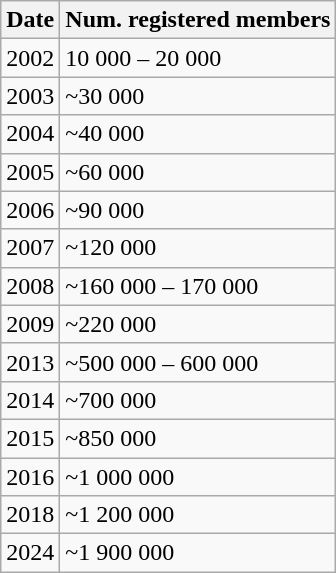<table class="wikitable mw-collapsible floatright">
<tr>
<th>Date</th>
<th>Num. registered members</th>
</tr>
<tr>
<td>2002</td>
<td>10 000 – 20 000</td>
</tr>
<tr>
<td>2003</td>
<td>~30 000</td>
</tr>
<tr>
<td>2004</td>
<td>~40 000</td>
</tr>
<tr>
<td>2005</td>
<td>~60 000</td>
</tr>
<tr>
<td>2006</td>
<td>~90 000</td>
</tr>
<tr>
<td>2007</td>
<td>~120 000</td>
</tr>
<tr>
<td>2008</td>
<td>~160 000 – 170 000</td>
</tr>
<tr>
<td>2009</td>
<td>~220 000</td>
</tr>
<tr>
<td>2013</td>
<td>~500 000 – 600 000</td>
</tr>
<tr>
<td>2014</td>
<td>~700 000</td>
</tr>
<tr>
<td>2015</td>
<td>~850 000</td>
</tr>
<tr>
<td>2016</td>
<td>~1 000 000</td>
</tr>
<tr>
<td>2018</td>
<td>~1 200 000</td>
</tr>
<tr>
<td>2024</td>
<td>~1 900 000</td>
</tr>
</table>
